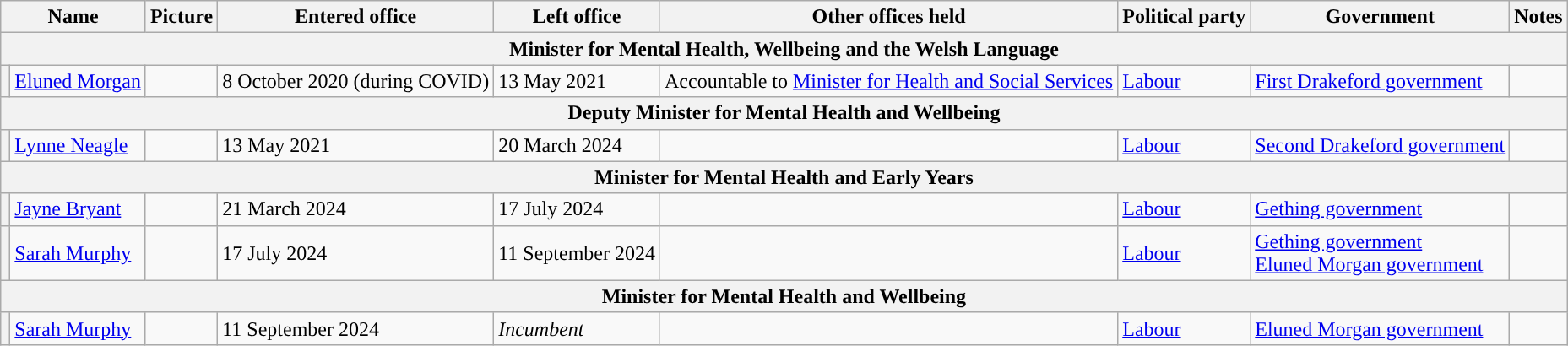<table class="wikitable">
<tr>
<th colspan="2">Name</th>
<th>Picture</th>
<th>Entered office</th>
<th>Left office</th>
<th>Other offices held</th>
<th>Political party</th>
<th>Government</th>
<th>Notes</th>
</tr>
<tr>
<th colspan="9">Minister for Mental Health, Wellbeing and the Welsh Language</th>
</tr>
<tr>
<th style="background-color:"></th>
<td><a href='#'>Eluned Morgan</a></td>
<td></td>
<td>8 October 2020 (during COVID)</td>
<td>13 May 2021</td>
<td>Accountable to <a href='#'>Minister for Health and Social Services</a></td>
<td><a href='#'>Labour</a></td>
<td><a href='#'>First Drakeford government</a></td>
<td></td>
</tr>
<tr>
<th colspan="9">Deputy Minister for Mental Health and Wellbeing</th>
</tr>
<tr>
<th style="background-color:"></th>
<td><a href='#'>Lynne Neagle</a></td>
<td></td>
<td>13 May 2021</td>
<td>20 March 2024</td>
<td></td>
<td><a href='#'>Labour</a></td>
<td><a href='#'>Second Drakeford government</a></td>
<td></td>
</tr>
<tr>
<th colspan="9">Minister for Mental Health and Early Years</th>
</tr>
<tr>
<th style="background-color:"></th>
<td><a href='#'>Jayne Bryant</a></td>
<td></td>
<td>21 March 2024</td>
<td>17 July 2024</td>
<td></td>
<td><a href='#'>Labour</a></td>
<td><a href='#'>Gething government</a></td>
<td></td>
</tr>
<tr>
<th style="background-color:"></th>
<td><a href='#'>Sarah Murphy</a></td>
<td></td>
<td>17 July 2024</td>
<td>11 September 2024</td>
<td></td>
<td><a href='#'>Labour</a></td>
<td><a href='#'>Gething government</a><br><a href='#'>Eluned Morgan government</a></td>
<td></td>
</tr>
<tr>
<th colspan="9">Minister for Mental Health and Wellbeing</th>
</tr>
<tr>
<th style="background-color:"></th>
<td><a href='#'>Sarah Murphy</a></td>
<td></td>
<td>11 September 2024</td>
<td><em>Incumbent</em></td>
<td></td>
<td><a href='#'>Labour</a></td>
<td><a href='#'>Eluned Morgan government</a></td>
<td></td>
</tr>
</table>
